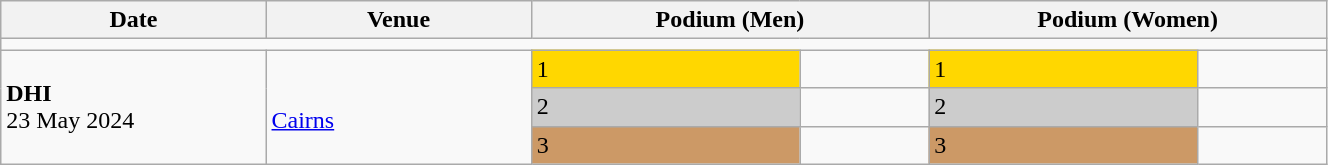<table class="wikitable" width=70%>
<tr>
<th>Date</th>
<th width=20%>Venue</th>
<th colspan=2 width=30%>Podium (Men)</th>
<th colspan=2 width=30%>Podium (Women)</th>
</tr>
<tr>
<td colspan=6></td>
</tr>
<tr>
<td rowspan=3><strong>DHI</strong> <br> 23 May 2024</td>
<td rowspan=3><br><a href='#'>Cairns</a></td>
<td bgcolor=FFD700>1</td>
<td></td>
<td bgcolor=FFD700>1</td>
<td></td>
</tr>
<tr>
<td bgcolor=CCCCCC>2</td>
<td></td>
<td bgcolor=CCCCCC>2</td>
<td></td>
</tr>
<tr>
<td bgcolor=CC9966>3</td>
<td></td>
<td bgcolor=CC9966>3</td>
<td></td>
</tr>
</table>
